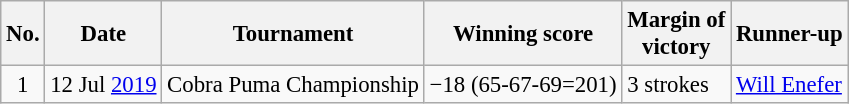<table class="wikitable" style="font-size:95%;">
<tr>
<th>No.</th>
<th>Date</th>
<th>Tournament</th>
<th>Winning score</th>
<th>Margin of<br>victory</th>
<th>Runner-up</th>
</tr>
<tr>
<td align=center>1</td>
<td align=right>12 Jul <a href='#'>2019</a></td>
<td>Cobra Puma Championship</td>
<td>−18 (65-67-69=201)</td>
<td>3 strokes</td>
<td> <a href='#'>Will Enefer</a></td>
</tr>
</table>
